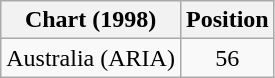<table class="wikitable">
<tr>
<th>Chart (1998)</th>
<th>Position</th>
</tr>
<tr>
<td>Australia (ARIA)</td>
<td align="center">56</td>
</tr>
</table>
